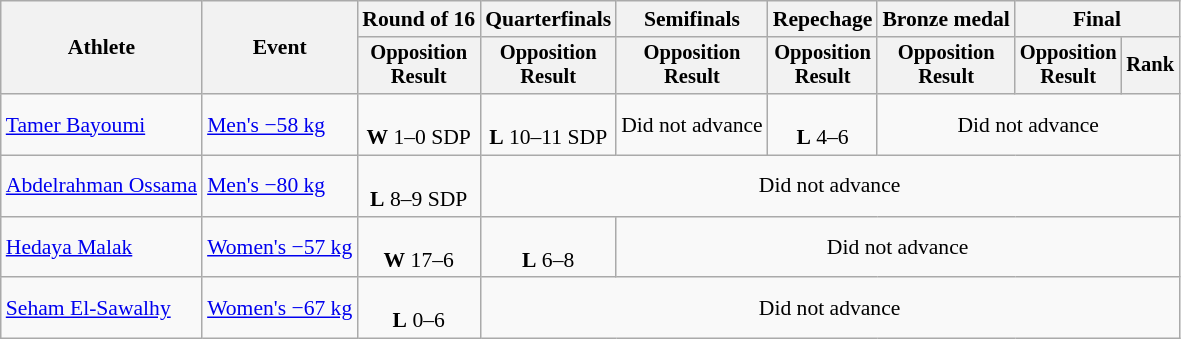<table class="wikitable" style="font-size:90%">
<tr>
<th scope="col" rowspan=2>Athlete</th>
<th scope="col" rowspan=2>Event</th>
<th scope="col">Round of 16</th>
<th scope="col">Quarterfinals</th>
<th scope="col">Semifinals</th>
<th scope="col">Repechage</th>
<th scope="col">Bronze medal</th>
<th scope="col" colspan=2>Final</th>
</tr>
<tr style="font-size:95%">
<th scope="col">Opposition<br>Result</th>
<th scope="col">Opposition<br>Result</th>
<th scope="col">Opposition<br>Result</th>
<th scope="col">Opposition<br>Result</th>
<th scope="col">Opposition<br>Result</th>
<th scope="col">Opposition<br>Result</th>
<th scope="col">Rank</th>
</tr>
<tr align=center>
<td align=left><a href='#'>Tamer Bayoumi</a></td>
<td align=left><a href='#'>Men's −58 kg</a></td>
<td><br><strong>W</strong> 1–0 SDP</td>
<td><br><strong>L</strong> 10–11 SDP</td>
<td>Did not advance</td>
<td><br><strong>L</strong> 4–6</td>
<td colspan=3>Did not advance</td>
</tr>
<tr align=center>
<td align=left><a href='#'>Abdelrahman Ossama</a></td>
<td align=left><a href='#'>Men's −80 kg</a></td>
<td><br><strong>L</strong> 8–9 SDP</td>
<td colspan=6>Did not advance</td>
</tr>
<tr align=center>
<td align=left><a href='#'>Hedaya Malak</a></td>
<td align=left><a href='#'>Women's −57 kg</a></td>
<td><br><strong>W</strong> 17–6</td>
<td><br><strong>L</strong> 6–8</td>
<td colspan=5>Did not advance</td>
</tr>
<tr align=center>
<td align=left><a href='#'>Seham El-Sawalhy</a></td>
<td align=left><a href='#'>Women's −67 kg</a></td>
<td><br><strong>L</strong> 0–6</td>
<td colspan=6>Did not advance</td>
</tr>
</table>
